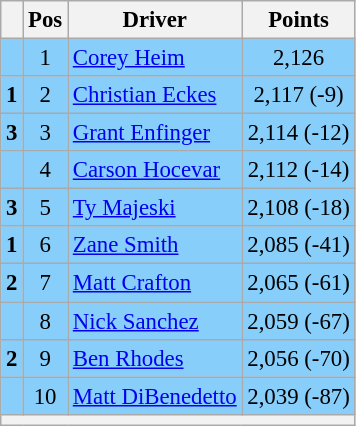<table class="wikitable" style="font-size: 95%;">
<tr>
<th></th>
<th>Pos</th>
<th>Driver</th>
<th>Points</th>
</tr>
<tr style="background:#87CEFA;">
<td align="left"></td>
<td style="text-align:center;">1</td>
<td><a href='#'>Corey Heim</a></td>
<td style="text-align:center;">2,126</td>
</tr>
<tr style="background:#87CEFA;">
<td align="left"> <strong>1</strong></td>
<td style="text-align:center;">2</td>
<td><a href='#'>Christian Eckes</a></td>
<td style="text-align:center;">2,117 (-9)</td>
</tr>
<tr style="background:#87CEFA;">
<td align="left"> <strong>3</strong></td>
<td style="text-align:center;">3</td>
<td><a href='#'>Grant Enfinger</a></td>
<td style="text-align:center;">2,114 (-12)</td>
</tr>
<tr style="background:#87CEFA;">
<td align="left"></td>
<td style="text-align:center;">4</td>
<td><a href='#'>Carson Hocevar</a></td>
<td style="text-align:center;">2,112 (-14)</td>
</tr>
<tr style="background:#87CEFA;">
<td align="left"> <strong>3</strong></td>
<td style="text-align:center;">5</td>
<td><a href='#'>Ty Majeski</a></td>
<td style="text-align:center;">2,108 (-18)</td>
</tr>
<tr style="background:#87CEFA;">
<td align="left"> <strong>1</strong></td>
<td style="text-align:center;">6</td>
<td><a href='#'>Zane Smith</a></td>
<td style="text-align:center;">2,085 (-41)</td>
</tr>
<tr style="background:#87CEFA;">
<td align="left"> <strong>2</strong></td>
<td style="text-align:center;">7</td>
<td><a href='#'>Matt Crafton</a></td>
<td style="text-align:center;">2,065 (-61)</td>
</tr>
<tr style="background:#87CEFA;">
<td align="left"></td>
<td style="text-align:center;">8</td>
<td><a href='#'>Nick Sanchez</a></td>
<td style="text-align:center;">2,059 (-67)</td>
</tr>
<tr style="background:#87CEFA;">
<td align="left"> <strong>2</strong></td>
<td style="text-align:center;">9</td>
<td><a href='#'>Ben Rhodes</a></td>
<td style="text-align:center;">2,056 (-70)</td>
</tr>
<tr style="background:#87CEFA;">
<td align="left"></td>
<td style="text-align:center;">10</td>
<td><a href='#'>Matt DiBenedetto</a></td>
<td style="text-align:center;">2,039 (-87)</td>
</tr>
<tr class="sortbottom">
<th colspan="9"></th>
</tr>
</table>
